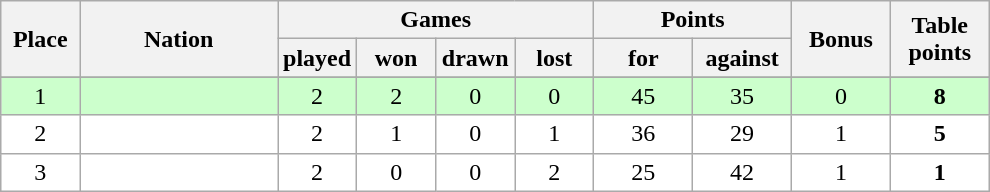<table class="wikitable">
<tr>
<th rowspan=2 width="8%">Place</th>
<th rowspan=2 width="20%">Nation</th>
<th colspan=4 width="32%">Games</th>
<th colspan=2 width="30%">Points</th>
<th rowspan=2 width="10%">Bonus</th>
<th rowspan=2 width="10%">Table<br>points</th>
</tr>
<tr>
<th width="8%">played</th>
<th width="8%">won</th>
<th width="8%">drawn</th>
<th width="8%">lost</th>
<th width="10%">for</th>
<th width="10%">against</th>
</tr>
<tr>
</tr>
<tr bgcolor=#ccffcc align=center>
<td>1</td>
<td align=left></td>
<td>2</td>
<td>2</td>
<td>0</td>
<td>0</td>
<td>45</td>
<td>35</td>
<td>0</td>
<td><strong>8</strong></td>
</tr>
<tr bgcolor=#ffffff align=center>
<td>2</td>
<td align=left></td>
<td>2</td>
<td>1</td>
<td>0</td>
<td>1</td>
<td>36</td>
<td>29</td>
<td>1</td>
<td><strong>5</strong></td>
</tr>
<tr bgcolor=#ffffff align=center>
<td>3</td>
<td align=left></td>
<td>2</td>
<td>0</td>
<td>0</td>
<td>2</td>
<td>25</td>
<td>42</td>
<td>1</td>
<td><strong>1</strong></td>
</tr>
</table>
